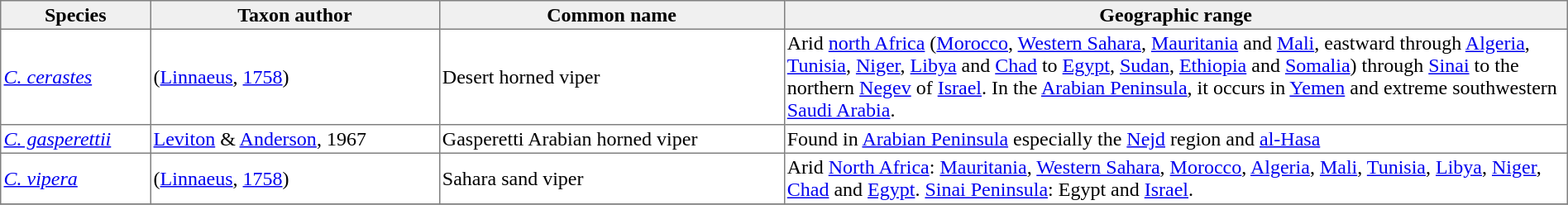<table cellspacing=0 cellpadding=2 border=1 style="border-collapse: collapse;">
<tr>
<th bgcolor="#f0f0f0">Species</th>
<th bgcolor="#f0f0f0">Taxon author</th>
<th bgcolor="#f0f0f0">Common name</th>
<th bgcolor="#f0f0f0">Geographic range</th>
</tr>
<tr>
<td><em><a href='#'>C. cerastes</a></em></td>
<td>(<a href='#'>Linnaeus</a>, <a href='#'>1758</a>)</td>
<td>Desert horned viper</td>
<td style="width:50%">Arid <a href='#'>north Africa</a> (<a href='#'>Morocco</a>, <a href='#'>Western Sahara</a>, <a href='#'>Mauritania</a> and <a href='#'>Mali</a>, eastward through <a href='#'>Algeria</a>, <a href='#'>Tunisia</a>, <a href='#'>Niger</a>, <a href='#'>Libya</a> and <a href='#'>Chad</a> to <a href='#'>Egypt</a>, <a href='#'>Sudan</a>, <a href='#'>Ethiopia</a> and <a href='#'>Somalia</a>) through <a href='#'>Sinai</a> to the northern <a href='#'>Negev</a> of <a href='#'>Israel</a>. In the <a href='#'>Arabian Peninsula</a>, it occurs in <a href='#'>Yemen</a> and extreme southwestern <a href='#'>Saudi Arabia</a>.</td>
</tr>
<tr>
<td><em><a href='#'>C. gasperettii</a></em></td>
<td><a href='#'>Leviton</a> & <a href='#'>Anderson</a>, 1967</td>
<td>Gasperetti Arabian horned viper</td>
<td>Found in <a href='#'>Arabian Peninsula</a> especially the <a href='#'>Nejd</a> region and <a href='#'>al-Hasa</a></td>
</tr>
<tr>
<td><em><a href='#'>C. vipera</a></em></td>
<td>(<a href='#'>Linnaeus</a>, <a href='#'>1758</a>)</td>
<td>Sahara sand viper</td>
<td>Arid <a href='#'>North Africa</a>: <a href='#'>Mauritania</a>, <a href='#'>Western Sahara</a>, <a href='#'>Morocco</a>, <a href='#'>Algeria</a>, <a href='#'>Mali</a>, <a href='#'>Tunisia</a>, <a href='#'>Libya</a>, <a href='#'>Niger</a>, <a href='#'>Chad</a> and <a href='#'>Egypt</a>. <a href='#'>Sinai Peninsula</a>: Egypt and <a href='#'>Israel</a>.</td>
</tr>
<tr>
</tr>
</table>
